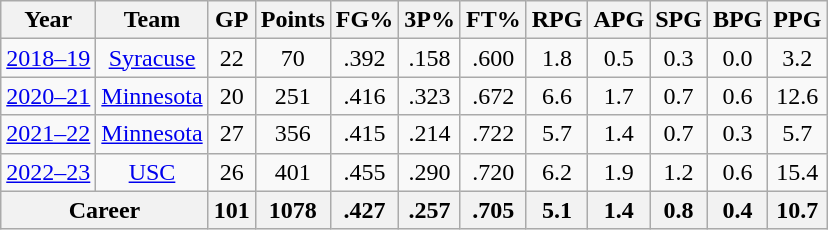<table class="wikitable"; style="text-align:center";>
<tr>
<th>Year</th>
<th>Team</th>
<th>GP</th>
<th>Points</th>
<th>FG%</th>
<th>3P%</th>
<th>FT%</th>
<th>RPG</th>
<th>APG</th>
<th>SPG</th>
<th>BPG</th>
<th>PPG</th>
</tr>
<tr>
<td><a href='#'>2018–19</a></td>
<td><a href='#'>Syracuse</a></td>
<td>22</td>
<td>70</td>
<td>.392</td>
<td>.158</td>
<td>.600</td>
<td>1.8</td>
<td>0.5</td>
<td>0.3</td>
<td>0.0</td>
<td>3.2</td>
</tr>
<tr>
<td><a href='#'>2020–21</a></td>
<td><a href='#'>Minnesota</a></td>
<td>20</td>
<td>251</td>
<td>.416</td>
<td>.323</td>
<td>.672</td>
<td>6.6</td>
<td>1.7</td>
<td>0.7</td>
<td>0.6</td>
<td>12.6</td>
</tr>
<tr>
<td><a href='#'>2021–22</a></td>
<td><a href='#'>Minnesota</a></td>
<td>27</td>
<td>356</td>
<td>.415</td>
<td>.214</td>
<td>.722</td>
<td>5.7</td>
<td>1.4</td>
<td>0.7</td>
<td>0.3</td>
<td>5.7</td>
</tr>
<tr>
<td><a href='#'>2022–23</a></td>
<td><a href='#'>USC</a></td>
<td>26</td>
<td>401</td>
<td>.455</td>
<td>.290</td>
<td>.720</td>
<td>6.2</td>
<td>1.9</td>
<td>1.2</td>
<td>0.6</td>
<td>15.4</td>
</tr>
<tr>
<th colspan=2; align=center>Career</th>
<th>101</th>
<th>1078</th>
<th>.427</th>
<th>.257</th>
<th>.705</th>
<th>5.1</th>
<th>1.4</th>
<th>0.8</th>
<th>0.4</th>
<th>10.7</th>
</tr>
</table>
